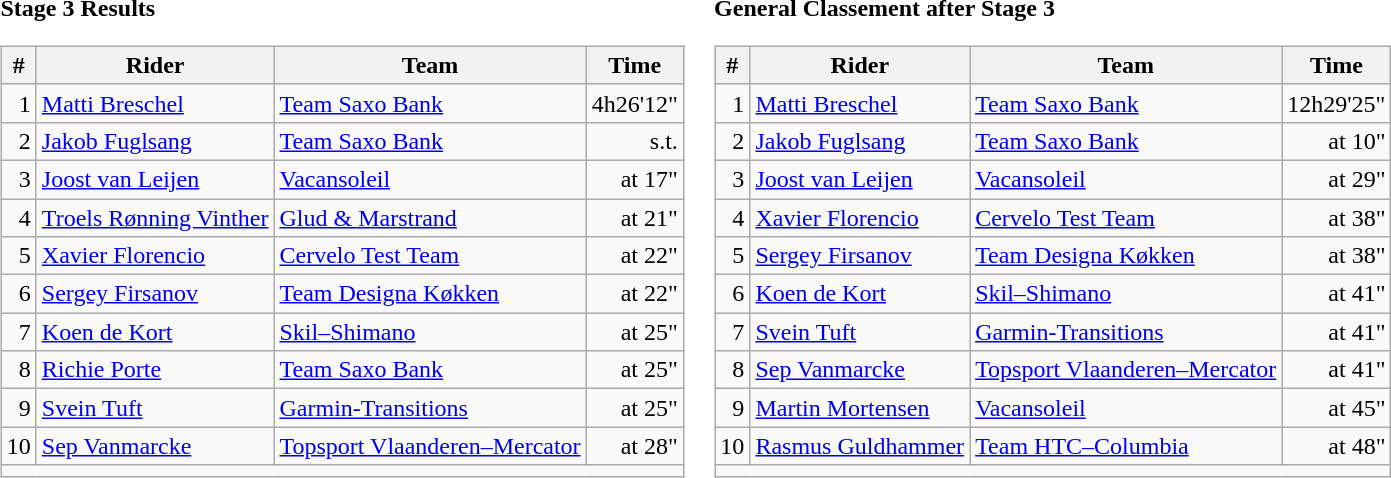<table>
<tr>
<td><strong>Stage 3 Results</strong><br><table class="wikitable">
<tr>
<th>#</th>
<th>Rider</th>
<th>Team</th>
<th>Time</th>
</tr>
<tr>
<td align=right>1</td>
<td> <a href='#'>Matti Breschel</a></td>
<td><a href='#'>Team Saxo Bank</a></td>
<td align=right>4h26'12"</td>
</tr>
<tr>
<td align=right>2</td>
<td> <a href='#'>Jakob Fuglsang</a></td>
<td><a href='#'>Team Saxo Bank</a></td>
<td align=right>s.t.</td>
</tr>
<tr>
<td align=right>3</td>
<td> <a href='#'>Joost van Leijen</a></td>
<td><a href='#'>Vacansoleil</a></td>
<td align=right>at 17"</td>
</tr>
<tr>
<td align=right>4</td>
<td> <a href='#'>Troels Rønning Vinther</a></td>
<td><a href='#'>Glud & Marstrand</a></td>
<td align=right>at 21"</td>
</tr>
<tr>
<td align=right>5</td>
<td> <a href='#'>Xavier Florencio</a></td>
<td><a href='#'>Cervelo Test Team</a></td>
<td align=right>at 22"</td>
</tr>
<tr>
<td align=right>6</td>
<td> <a href='#'>Sergey Firsanov</a></td>
<td><a href='#'>Team Designa Køkken</a></td>
<td align=right>at 22"</td>
</tr>
<tr>
<td align=right>7</td>
<td> <a href='#'>Koen de Kort</a></td>
<td><a href='#'>Skil–Shimano</a></td>
<td align=right>at 25"</td>
</tr>
<tr>
<td align=right>8</td>
<td> <a href='#'>Richie Porte</a></td>
<td><a href='#'>Team Saxo Bank</a></td>
<td align=right>at 25"</td>
</tr>
<tr>
<td align=right>9</td>
<td> <a href='#'>Svein Tuft</a></td>
<td><a href='#'>Garmin-Transitions</a></td>
<td align=right>at 25"</td>
</tr>
<tr>
<td align=right>10</td>
<td> <a href='#'>Sep Vanmarcke</a></td>
<td><a href='#'>Topsport Vlaanderen–Mercator</a></td>
<td align=right>at 28"</td>
</tr>
<tr>
<td align=right colspan=5></td>
</tr>
</table>
</td>
<td><strong>General Classement after Stage 3</strong><br><table class="wikitable">
<tr>
<th>#</th>
<th>Rider</th>
<th>Team</th>
<th>Time</th>
</tr>
<tr>
<td align=right>1</td>
<td> <a href='#'>Matti Breschel</a></td>
<td><a href='#'>Team Saxo Bank</a></td>
<td align=right>12h29'25"</td>
</tr>
<tr>
<td align=right>2</td>
<td> <a href='#'>Jakob Fuglsang</a></td>
<td><a href='#'>Team Saxo Bank</a></td>
<td align=right>at 10"</td>
</tr>
<tr>
<td align=right>3</td>
<td> <a href='#'>Joost van Leijen</a></td>
<td><a href='#'>Vacansoleil</a></td>
<td align=right>at 29"</td>
</tr>
<tr>
<td align=right>4</td>
<td> <a href='#'>Xavier Florencio</a></td>
<td><a href='#'>Cervelo Test Team</a></td>
<td align=right>at 38"</td>
</tr>
<tr>
<td align=right>5</td>
<td> <a href='#'>Sergey Firsanov</a></td>
<td><a href='#'>Team Designa Køkken</a></td>
<td align=right>at 38"</td>
</tr>
<tr>
<td align=right>6</td>
<td> <a href='#'>Koen de Kort</a></td>
<td><a href='#'>Skil–Shimano</a></td>
<td align=right>at 41"</td>
</tr>
<tr>
<td align=right>7</td>
<td> <a href='#'>Svein Tuft</a></td>
<td><a href='#'>Garmin-Transitions</a></td>
<td align=right>at 41"</td>
</tr>
<tr>
<td align=right>8</td>
<td> <a href='#'>Sep Vanmarcke</a></td>
<td><a href='#'>Topsport Vlaanderen–Mercator</a></td>
<td align=right>at 41"</td>
</tr>
<tr>
<td align=right>9</td>
<td> <a href='#'>Martin Mortensen</a></td>
<td><a href='#'>Vacansoleil</a></td>
<td align=right>at 45"</td>
</tr>
<tr>
<td align=right>10</td>
<td> <a href='#'>Rasmus Guldhammer</a></td>
<td><a href='#'>Team HTC–Columbia</a></td>
<td align=right>at 48"</td>
</tr>
<tr>
<td align=right colspan=6></td>
</tr>
</table>
</td>
</tr>
</table>
